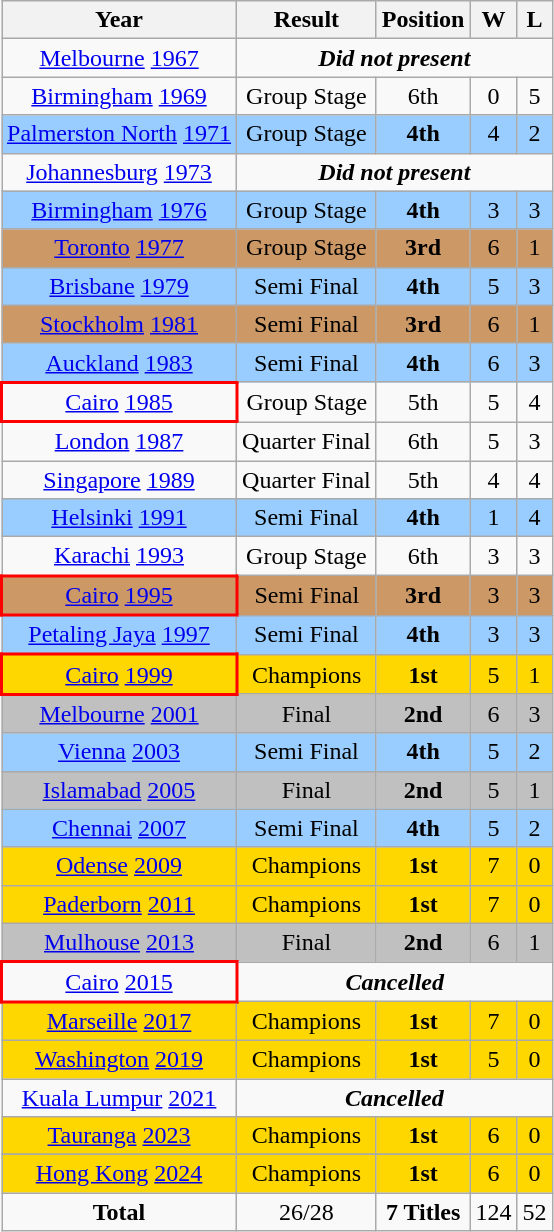<table class="wikitable" style="text-align: center;">
<tr>
<th>Year</th>
<th>Result</th>
<th>Position</th>
<th>W</th>
<th>L</th>
</tr>
<tr>
<td> <a href='#'>Melbourne</a> <a href='#'>1967</a></td>
<td rowspan="1" colspan="4" align="center"><strong><em>Did not present</em></strong></td>
</tr>
<tr>
<td> <a href='#'>Birmingham</a> <a href='#'>1969</a></td>
<td>Group Stage</td>
<td>6th</td>
<td>0</td>
<td>5</td>
</tr>
<tr style="background:#9acdff;">
<td> <a href='#'>Palmerston North</a> <a href='#'>1971</a></td>
<td>Group Stage</td>
<td><strong>4th </strong></td>
<td>4</td>
<td>2</td>
</tr>
<tr>
<td> <a href='#'>Johannesburg</a> <a href='#'>1973</a></td>
<td rowspan="1" colspan="4" align="center"><strong><em>Did not present</em></strong></td>
</tr>
<tr style="background:#9acdff;">
<td> <a href='#'>Birmingham</a> <a href='#'>1976</a></td>
<td>Group Stage</td>
<td><strong>4th </strong></td>
<td>3</td>
<td>3</td>
</tr>
<tr style="background:#c96;">
<td> <a href='#'>Toronto</a> <a href='#'>1977</a></td>
<td>Group Stage</td>
<td><strong>3rd</strong></td>
<td>6</td>
<td>1</td>
</tr>
<tr style="background:#9acdff;">
<td> <a href='#'>Brisbane</a> <a href='#'>1979</a></td>
<td>Semi Final</td>
<td><strong>4th </strong></td>
<td>5</td>
<td>3</td>
</tr>
<tr style="background:#c96;">
<td> <a href='#'>Stockholm</a> <a href='#'>1981</a></td>
<td>Semi Final</td>
<td><strong>3rd </strong></td>
<td>6</td>
<td>1</td>
</tr>
<tr style="background:#9acdff;">
<td> <a href='#'>Auckland</a> <a href='#'>1983</a></td>
<td>Semi Final</td>
<td><strong>4th </strong></td>
<td>6</td>
<td>3</td>
</tr>
<tr>
<td style="border: 2px solid red"> <a href='#'>Cairo</a> <a href='#'>1985</a></td>
<td>Group Stage</td>
<td>5th</td>
<td>5</td>
<td>4</td>
</tr>
<tr>
<td> <a href='#'>London</a> <a href='#'>1987</a></td>
<td>Quarter Final</td>
<td>6th</td>
<td>5</td>
<td>3</td>
</tr>
<tr>
<td> <a href='#'>Singapore</a> <a href='#'>1989</a></td>
<td>Quarter Final</td>
<td>5th</td>
<td>4</td>
<td>4</td>
</tr>
<tr style="background:#9acdff;">
<td> <a href='#'>Helsinki</a> <a href='#'>1991</a></td>
<td>Semi Final</td>
<td><strong>4th </strong></td>
<td>1</td>
<td>4</td>
</tr>
<tr>
<td> <a href='#'>Karachi</a> <a href='#'>1993</a></td>
<td>Group Stage</td>
<td>6th</td>
<td>3</td>
<td>3</td>
</tr>
<tr style="background:#c96;">
<td style="border: 2px solid red"> <a href='#'>Cairo</a> <a href='#'>1995</a></td>
<td>Semi Final</td>
<td><strong>3rd</strong></td>
<td>3</td>
<td>3</td>
</tr>
<tr style="background:#9acdff;">
<td> <a href='#'>Petaling Jaya</a> <a href='#'>1997</a></td>
<td>Semi Final</td>
<td><strong>4th </strong></td>
<td>3</td>
<td>3</td>
</tr>
<tr style="background:gold;">
<td style="border: 2px solid red"> <a href='#'>Cairo</a> <a href='#'>1999</a></td>
<td>Champions</td>
<td><strong>1st </strong></td>
<td>5</td>
<td>1</td>
</tr>
<tr style="background:silver;">
<td> <a href='#'>Melbourne</a> <a href='#'>2001</a></td>
<td>Final</td>
<td><strong>2nd</strong></td>
<td>6</td>
<td>3</td>
</tr>
<tr style="background:#9acdff;">
<td> <a href='#'>Vienna</a> <a href='#'>2003</a></td>
<td>Semi Final</td>
<td><strong>4th </strong></td>
<td>5</td>
<td>2</td>
</tr>
<tr style="background:silver;">
<td> <a href='#'>Islamabad</a> <a href='#'>2005</a></td>
<td>Final</td>
<td><strong>2nd</strong></td>
<td>5</td>
<td>1</td>
</tr>
<tr style="background:#9acdff;">
<td> <a href='#'>Chennai</a> <a href='#'>2007</a></td>
<td>Semi Final</td>
<td><strong>4th </strong></td>
<td>5</td>
<td>2</td>
</tr>
<tr style="background:gold;">
<td> <a href='#'>Odense</a> <a href='#'>2009</a></td>
<td>Champions</td>
<td><strong>1st</strong></td>
<td>7</td>
<td>0</td>
</tr>
<tr style="background:gold;">
<td> <a href='#'>Paderborn</a> <a href='#'>2011</a></td>
<td>Champions</td>
<td><strong>1st</strong></td>
<td>7</td>
<td>0</td>
</tr>
<tr style="background:silver;">
<td> <a href='#'>Mulhouse</a> <a href='#'>2013</a></td>
<td>Final</td>
<td><strong>2nd</strong></td>
<td>6</td>
<td>1</td>
</tr>
<tr>
<td style="border: 2px solid red"> <a href='#'>Cairo</a> <a href='#'>2015</a></td>
<td rowspan="1" colspan="4" align="center"><strong><em>Cancelled</em></strong></td>
</tr>
<tr style="background:gold;">
<td> <a href='#'>Marseille</a> <a href='#'>2017</a></td>
<td>Champions</td>
<td><strong>1st </strong></td>
<td>7</td>
<td>0</td>
</tr>
<tr style="background:gold;">
<td> <a href='#'>Washington</a> <a href='#'>2019</a></td>
<td>Champions</td>
<td><strong>1st </strong></td>
<td>5</td>
<td>0</td>
</tr>
<tr>
<td> <a href='#'>Kuala Lumpur</a> <a href='#'>2021</a></td>
<td rowspan="1" colspan="4" align="center"><strong><em>Cancelled</em></strong></td>
</tr>
<tr style="background:gold;">
<td> <a href='#'>Tauranga</a> <a href='#'>2023</a></td>
<td>Champions</td>
<td><strong>1st </strong></td>
<td>6</td>
<td>0</td>
</tr>
<tr>
</tr>
<tr style="background:gold;">
<td> <a href='#'>Hong Kong</a> <a href='#'>2024</a></td>
<td>Champions</td>
<td><strong>1st </strong></td>
<td>6</td>
<td>0</td>
</tr>
<tr>
<td><strong>Total</strong></td>
<td>26/28</td>
<td><strong>7 Titles</strong></td>
<td>124</td>
<td>52</td>
</tr>
</table>
